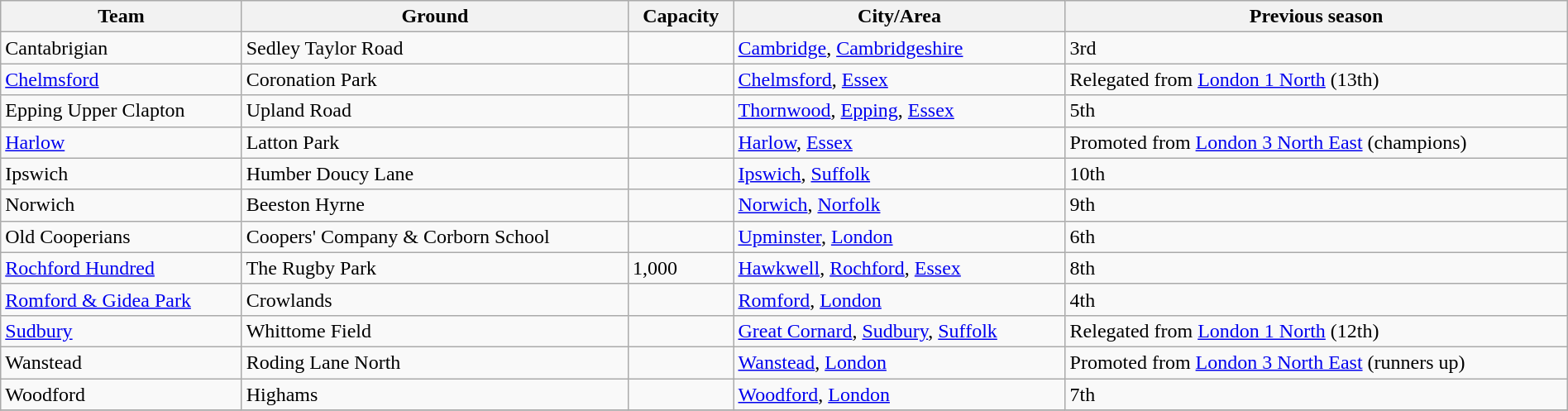<table class="wikitable sortable" width=100%>
<tr>
<th>Team</th>
<th>Ground</th>
<th>Capacity</th>
<th>City/Area</th>
<th>Previous season</th>
</tr>
<tr>
<td>Cantabrigian</td>
<td>Sedley Taylor Road</td>
<td></td>
<td><a href='#'>Cambridge</a>, <a href='#'>Cambridgeshire</a></td>
<td>3rd</td>
</tr>
<tr>
<td><a href='#'>Chelmsford</a></td>
<td>Coronation Park</td>
<td></td>
<td><a href='#'>Chelmsford</a>, <a href='#'>Essex</a></td>
<td>Relegated from <a href='#'>London 1 North</a> (13th)</td>
</tr>
<tr>
<td>Epping Upper Clapton</td>
<td>Upland Road</td>
<td></td>
<td><a href='#'>Thornwood</a>, <a href='#'>Epping</a>, <a href='#'>Essex</a></td>
<td>5th</td>
</tr>
<tr>
<td><a href='#'>Harlow</a></td>
<td>Latton Park</td>
<td></td>
<td><a href='#'>Harlow</a>, <a href='#'>Essex</a></td>
<td>Promoted from <a href='#'>London 3 North East</a> (champions)</td>
</tr>
<tr>
<td>Ipswich</td>
<td>Humber Doucy Lane</td>
<td></td>
<td><a href='#'>Ipswich</a>, <a href='#'>Suffolk</a></td>
<td>10th</td>
</tr>
<tr>
<td>Norwich</td>
<td>Beeston Hyrne</td>
<td></td>
<td><a href='#'>Norwich</a>, <a href='#'>Norfolk</a></td>
<td>9th</td>
</tr>
<tr>
<td>Old Cooperians</td>
<td>Coopers' Company & Corborn School</td>
<td></td>
<td><a href='#'>Upminster</a>, <a href='#'>London</a></td>
<td>6th</td>
</tr>
<tr>
<td><a href='#'>Rochford Hundred</a></td>
<td>The Rugby Park</td>
<td>1,000</td>
<td><a href='#'>Hawkwell</a>, <a href='#'>Rochford</a>, <a href='#'>Essex</a></td>
<td>8th</td>
</tr>
<tr>
<td><a href='#'>Romford & Gidea Park</a></td>
<td>Crowlands</td>
<td></td>
<td><a href='#'>Romford</a>, <a href='#'>London</a></td>
<td>4th</td>
</tr>
<tr>
<td><a href='#'>Sudbury</a></td>
<td>Whittome Field</td>
<td></td>
<td><a href='#'>Great Cornard</a>, <a href='#'>Sudbury</a>, <a href='#'>Suffolk</a></td>
<td>Relegated from <a href='#'>London 1 North</a> (12th)</td>
</tr>
<tr>
<td>Wanstead</td>
<td>Roding Lane North</td>
<td></td>
<td><a href='#'>Wanstead</a>, <a href='#'>London</a></td>
<td>Promoted from <a href='#'>London 3 North East</a> (runners up)</td>
</tr>
<tr>
<td>Woodford</td>
<td>Highams</td>
<td></td>
<td><a href='#'>Woodford</a>, <a href='#'>London</a></td>
<td>7th</td>
</tr>
<tr>
</tr>
</table>
